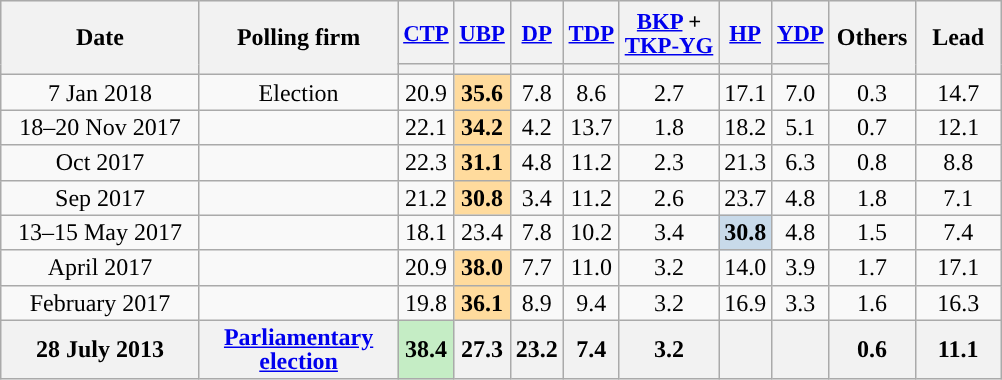<table class="wikitable" style="text-align:center; line-height:16px; margin-bottom:0">
<tr style="height:42px; background:#e9e9e9;">
<th style="width:125px;" rowspan="2">Date</th>
<th style="width:125px;" rowspan="2">Polling firm</th>
<th style="font-size:95%"><a href='#'>CTP</a></th>
<th style="font-size:95%"><a href='#'>UBP</a></th>
<th style="font-size:95%"><a href='#'>DP</a></th>
<th style="font-size:95%"><a href='#'>TDP</a></th>
<th style="font-size:95%"><a href='#'>BKP</a> +<br><a href='#'>TKP-YG</a></th>
<th style="font-size:95%"><a href='#'>HP</a></th>
<th style="font-size:95%"><a href='#'>YDP</a></th>
<th style="width:50px;" rowspan="2">Others</th>
<th style="width:50px;" rowspan="2">Lead</th>
</tr>
<tr>
<th style="background:"></th>
<th style="background:"></th>
<th style="background:"></th>
<th style="background:"></th>
<th style="background:"></th>
<th style="background:"></th>
<th style="background:"></th>
</tr>
<tr>
<td>7 Jan 2018</td>
<td>Election</td>
<td>20.9</td>
<td style="background:#FFDB9D"><strong>35.6</strong></td>
<td>7.8</td>
<td>8.6</td>
<td>2.7</td>
<td>17.1</td>
<td>7.0</td>
<td>0.3</td>
<td style="background:">14.7</td>
</tr>
<tr>
<td>18–20 Nov 2017</td>
<td></td>
<td>22.1</td>
<td style="background:#FFDB9D"><strong>34.2</strong></td>
<td>4.2</td>
<td>13.7</td>
<td>1.8</td>
<td>18.2</td>
<td>5.1</td>
<td>0.7</td>
<td style="background:">12.1</td>
</tr>
<tr>
<td>Oct 2017</td>
<td></td>
<td>22.3</td>
<td style="background:#FFDB9D"><strong>31.1</strong></td>
<td>4.8</td>
<td>11.2</td>
<td>2.3</td>
<td>21.3</td>
<td>6.3</td>
<td>0.8</td>
<td style="background:">8.8</td>
</tr>
<tr>
<td>Sep 2017</td>
<td></td>
<td>21.2</td>
<td style="background:#FFDB9D"><strong>30.8</strong></td>
<td>3.4</td>
<td>11.2</td>
<td>2.6</td>
<td>23.7</td>
<td>4.8</td>
<td>1.8</td>
<td style="background:">7.1</td>
</tr>
<tr>
<td>13–15 May 2017</td>
<td></td>
<td>18.1</td>
<td>23.4</td>
<td>7.8</td>
<td>10.2</td>
<td>3.4</td>
<td style="background:#C8DAEA"><strong>30.8</strong></td>
<td>4.8</td>
<td>1.5</td>
<td style="background:">7.4</td>
</tr>
<tr>
<td>April 2017</td>
<td></td>
<td>20.9</td>
<td style="background:#FFDB9D"><strong>38.0</strong></td>
<td>7.7</td>
<td>11.0</td>
<td>3.2</td>
<td>14.0</td>
<td>3.9</td>
<td>1.7</td>
<td style="background:">17.1</td>
</tr>
<tr>
<td>February 2017</td>
<td></td>
<td>19.8</td>
<td style="background:#FFDB9D"><strong>36.1</strong></td>
<td>8.9</td>
<td>9.4</td>
<td>3.2</td>
<td>16.9</td>
<td>3.3</td>
<td>1.6</td>
<td style="background:">16.3</td>
</tr>
<tr>
<th>28 July 2013</th>
<th><a href='#'>Parliamentary election</a></th>
<th style="background:#C5EDC5">38.4</th>
<th>27.3</th>
<th>23.2</th>
<th>7.4</th>
<th>3.2</th>
<th></th>
<th></th>
<th>0.6</th>
<th style="background:">11.1</th>
</tr>
</table>
